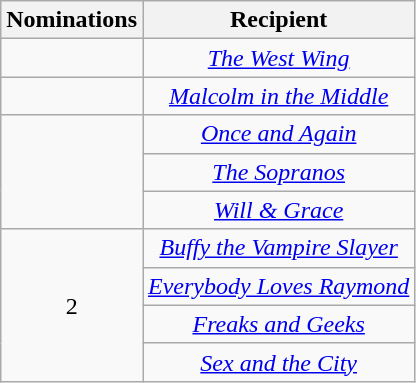<table class="wikitable sortable" rowspan="2" style="text-align:center;" background: #f6e39c;>
<tr>
<th scope="col" style="width:55px;">Nominations</th>
<th scope="col" style="text-align:center;">Recipient</th>
</tr>
<tr>
<td rowspan="1"></td>
<td><em><a href='#'>The West Wing</a></em></td>
</tr>
<tr>
<td rowspan="1"></td>
<td><em><a href='#'>Malcolm in the Middle</a></em></td>
</tr>
<tr>
<td rowspan="3"></td>
<td><em><a href='#'>Once and Again</a></em></td>
</tr>
<tr>
<td><em><a href='#'>The Sopranos</a></em></td>
</tr>
<tr>
<td><em><a href='#'>Will & Grace</a></em></td>
</tr>
<tr>
<td rowspan="4" style="text-align:center">2</td>
<td><em><a href='#'>Buffy the Vampire Slayer</a></em></td>
</tr>
<tr>
<td><em><a href='#'>Everybody Loves Raymond</a></em></td>
</tr>
<tr>
<td><em><a href='#'>Freaks and Geeks</a></em></td>
</tr>
<tr>
<td><em><a href='#'>Sex and the City</a></em></td>
</tr>
</table>
